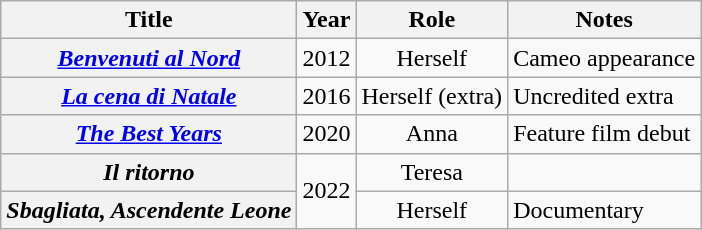<table class="wikitable plainrowheaders" style="text-align:center;">
<tr>
<th>Title</th>
<th>Year</th>
<th>Role</th>
<th>Notes</th>
</tr>
<tr>
<th scope="row"><em><a href='#'>Benvenuti al Nord</a></em></th>
<td>2012</td>
<td>Herself</td>
<td style="text-align:left">Cameo appearance</td>
</tr>
<tr>
<th scope="row"><em><a href='#'>La cena di Natale</a></em></th>
<td>2016</td>
<td>Herself (extra)</td>
<td style="text-align:left">Uncredited extra</td>
</tr>
<tr>
<th scope="row"><em><a href='#'>The Best Years</a></em></th>
<td>2020</td>
<td>Anna</td>
<td style="text-align:left">Feature film debut</td>
</tr>
<tr>
<th scope="row"><em>Il ritorno</em></th>
<td rowspan="2">2022</td>
<td>Teresa</td>
<td></td>
</tr>
<tr>
<th scope="row"><em>Sbagliata, Ascendente Leone</em></th>
<td>Herself</td>
<td style="text-align:left">Documentary</td>
</tr>
</table>
